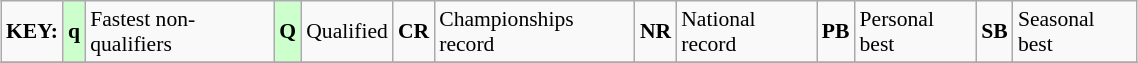<table class="wikitable" style="margin:0.5em auto; font-size:90%;position:relative;" width=60%>
<tr>
<td><strong>KEY:</strong></td>
<td bgcolor=ccffcc align=center><strong>q</strong></td>
<td>Fastest non-qualifiers</td>
<td bgcolor=ccffcc align=center><strong>Q</strong></td>
<td>Qualified</td>
<td align=center><strong>CR</strong></td>
<td>Championships record</td>
<td align=center><strong>NR</strong></td>
<td>National record</td>
<td align=center><strong>PB</strong></td>
<td>Personal best</td>
<td align=center><strong>SB</strong></td>
<td>Seasonal best</td>
</tr>
<tr>
</tr>
</table>
